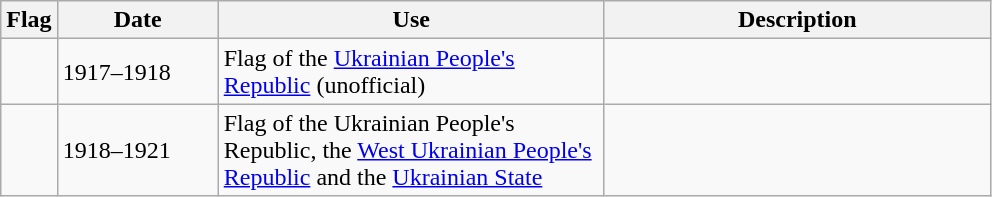<table class="wikitable">
<tr>
<th>Flag</th>
<th style="width:100px;">Date</th>
<th style="width:250px;">Use</th>
<th style="width:250px;">Description</th>
</tr>
<tr>
<td></td>
<td>1917–1918</td>
<td>Flag of the <a href='#'>Ukrainian People's Republic</a> (unofficial)</td>
<td></td>
</tr>
<tr>
<td></td>
<td>1918–1921</td>
<td>Flag of the Ukrainian People's Republic, the <a href='#'>West Ukrainian People's Republic</a> and the <a href='#'>Ukrainian State</a></td>
<td></td>
</tr>
</table>
